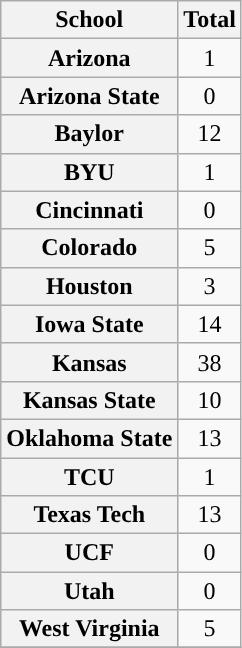<table class="wikitable sortable">
<tr>
<th>School</th>
<th>Total</th>
</tr>
<tr>
<th>Arizona</th>
<td align=center>1</td>
</tr>
<tr>
<th>Arizona State</th>
<td align=center>0</td>
</tr>
<tr>
<th>Baylor</th>
<td align=center>12</td>
</tr>
<tr>
<th>BYU</th>
<td align=center>1</td>
</tr>
<tr>
<th>Cincinnati</th>
<td align=center>0</td>
</tr>
<tr>
<th>Colorado</th>
<td align=center>5</td>
</tr>
<tr>
<th>Houston</th>
<td align=center>3</td>
</tr>
<tr>
<th>Iowa State</th>
<td align=center>14</td>
</tr>
<tr>
<th>Kansas</th>
<td align=center>38</td>
</tr>
<tr>
<th>Kansas State</th>
<td align=center>10</td>
</tr>
<tr>
<th>Oklahoma State</th>
<td align=center>13</td>
</tr>
<tr>
<th>TCU</th>
<td align=center>1</td>
</tr>
<tr>
<th>Texas Tech</th>
<td align=center>13</td>
</tr>
<tr>
<th>UCF</th>
<td align=center>0</td>
</tr>
<tr>
<th>Utah</th>
<td align=center>0</td>
</tr>
<tr>
<th>West Virginia</th>
<td align=center>5</td>
</tr>
<tr>
</tr>
</table>
